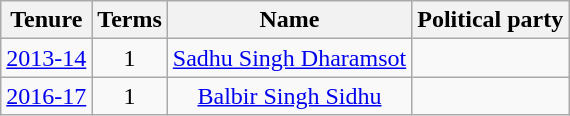<table class="wikitable sortable">
<tr>
<th>Tenure</th>
<th>Terms</th>
<th>Name</th>
<th colspan="2">Political party</th>
</tr>
<tr align="center">
<td><a href='#'>2013-14</a></td>
<td>1</td>
<td><a href='#'>Sadhu Singh Dharamsot</a></td>
<td></td>
</tr>
<tr align="center">
<td><a href='#'>2016-17</a></td>
<td>1</td>
<td><a href='#'>Balbir Singh Sidhu</a></td>
<td></td>
</tr>
</table>
